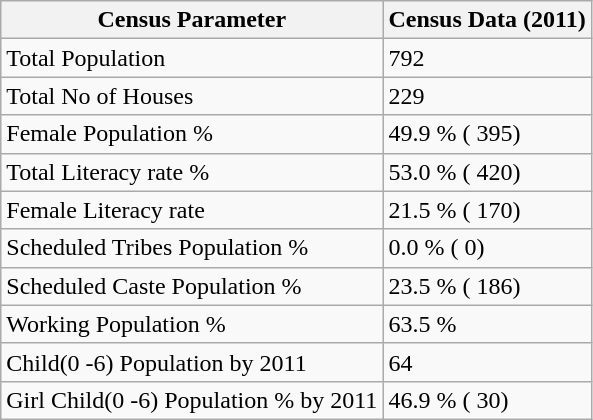<table class="wikitable">
<tr>
<th>Census Parameter</th>
<th>Census Data (2011)</th>
</tr>
<tr>
<td>Total Population</td>
<td>792</td>
</tr>
<tr>
<td>Total No of Houses</td>
<td>229</td>
</tr>
<tr>
<td>Female Population %</td>
<td>49.9 % ( 395)</td>
</tr>
<tr>
<td>Total Literacy rate %</td>
<td>53.0 % ( 420)</td>
</tr>
<tr>
<td>Female Literacy rate</td>
<td>21.5 % ( 170)</td>
</tr>
<tr>
<td>Scheduled Tribes Population %</td>
<td>0.0 % ( 0)</td>
</tr>
<tr>
<td>Scheduled Caste Population %</td>
<td>23.5 % ( 186)</td>
</tr>
<tr>
<td>Working Population %</td>
<td>63.5 %</td>
</tr>
<tr>
<td>Child(0 -6) Population by 2011</td>
<td>64</td>
</tr>
<tr>
<td>Girl Child(0 -6) Population % by 2011</td>
<td>46.9 % ( 30)</td>
</tr>
</table>
